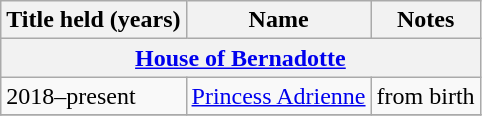<table class="wikitable">
<tr>
<th><strong>Title held (years)</strong></th>
<th><strong>Name</strong></th>
<th><strong>Notes</strong></th>
</tr>
<tr>
<th colspan=3><a href='#'>House of Bernadotte</a></th>
</tr>
<tr>
<td>2018–present</td>
<td><a href='#'>Princess Adrienne</a></td>
<td>from birth</td>
</tr>
<tr>
</tr>
</table>
